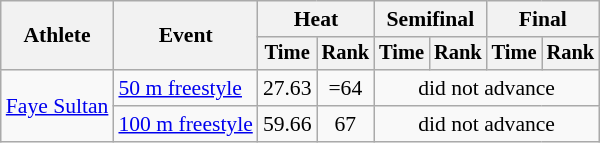<table class=wikitable style="font-size:90%">
<tr>
<th rowspan="2">Athlete</th>
<th rowspan="2">Event</th>
<th colspan="2">Heat</th>
<th colspan="2">Semifinal</th>
<th colspan="2">Final</th>
</tr>
<tr style="font-size:95%">
<th>Time</th>
<th>Rank</th>
<th>Time</th>
<th>Rank</th>
<th>Time</th>
<th>Rank</th>
</tr>
<tr align=center>
<td align=left rowspan=2><a href='#'>Faye Sultan</a></td>
<td align=left><a href='#'>50 m freestyle</a></td>
<td>27.63</td>
<td>=64</td>
<td colspan=4>did not advance</td>
</tr>
<tr align=center>
<td align=left><a href='#'>100 m freestyle</a></td>
<td>59.66</td>
<td>67</td>
<td colspan=4>did not advance</td>
</tr>
</table>
